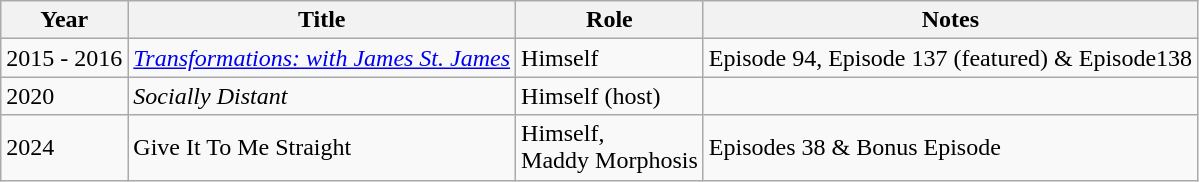<table class="wikitable">
<tr>
<th>Year</th>
<th>Title</th>
<th>Role</th>
<th>Notes</th>
</tr>
<tr>
<td>2015 - 2016</td>
<td><em><a href='#'>Transformations: with James St. James</a></em></td>
<td>Himself</td>
<td>Episode 94, Episode 137 (featured) & Episode138</td>
</tr>
<tr>
<td>2020</td>
<td><em>Socially Distant</em></td>
<td>Himself (host)</td>
<td></td>
</tr>
<tr>
<td>2024</td>
<td>Give It To Me Straight</td>
<td>Himself,<br>Maddy Morphosis</td>
<td>Episodes 38 & Bonus Episode</td>
</tr>
</table>
